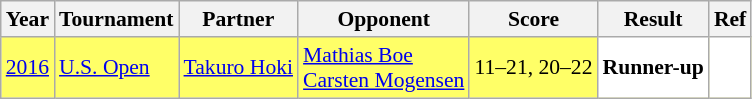<table class="sortable wikitable" style="font-size: 90%;">
<tr>
<th>Year</th>
<th>Tournament</th>
<th>Partner</th>
<th>Opponent</th>
<th>Score</th>
<th>Result</th>
<th>Ref</th>
</tr>
<tr style="background:#FFFF67">
<td align="center"><a href='#'>2016</a></td>
<td align="left"><a href='#'>U.S. Open</a></td>
<td align="left"> <a href='#'>Takuro Hoki</a></td>
<td align="left"> <a href='#'>Mathias Boe</a><br> <a href='#'>Carsten Mogensen</a></td>
<td align="left">11–21, 20–22</td>
<td style="text-align:left; background:white"> <strong>Runner-up</strong></td>
<td style="text-align:center; background:white"></td>
</tr>
</table>
